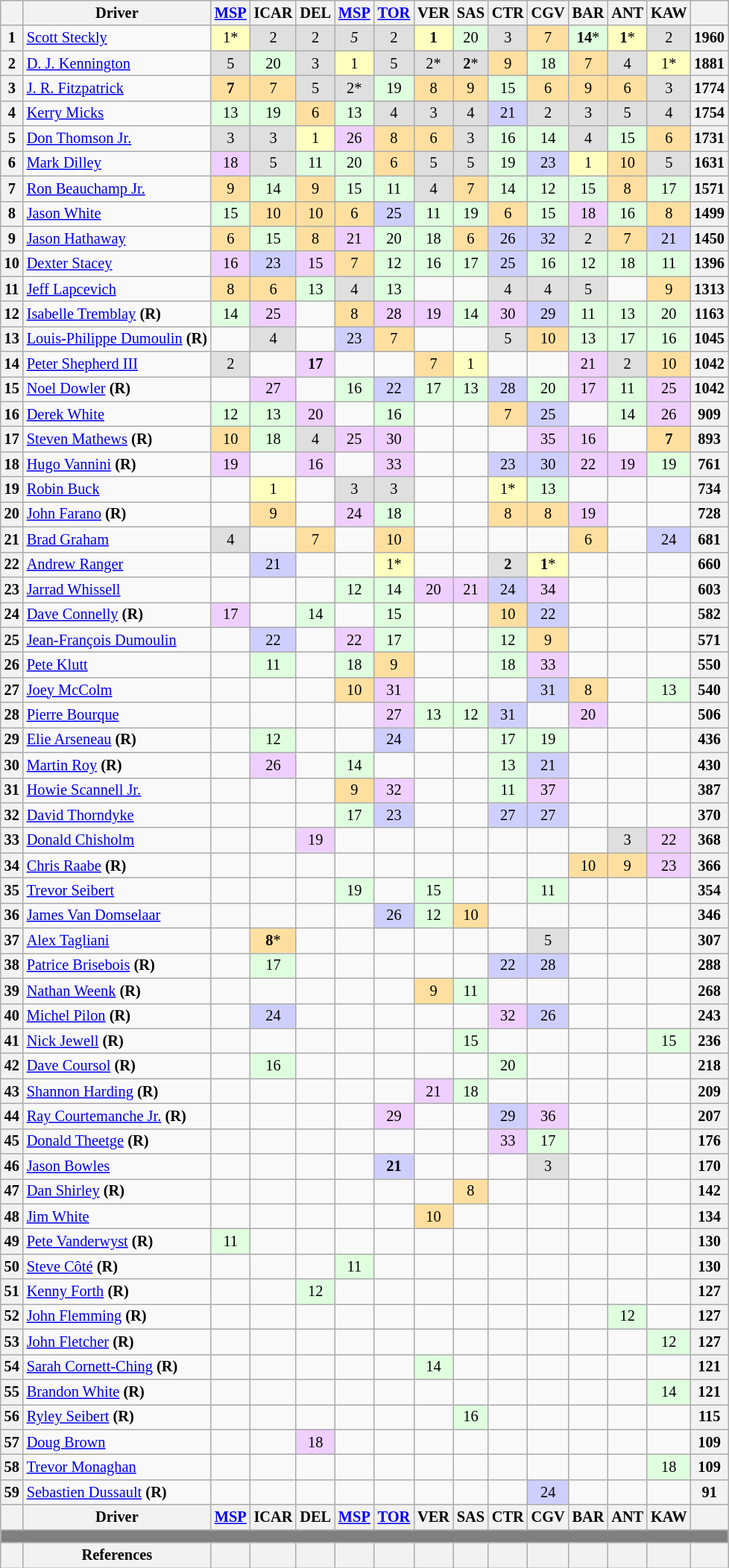<table class="wikitable" style="font-size:85%; text-align:center;">
<tr valign="center">
<th valign="middle"></th>
<th valign="middle">Driver</th>
<th><a href='#'>MSP</a></th>
<th>ICAR</th>
<th>DEL</th>
<th><a href='#'>MSP</a></th>
<th><a href='#'>TOR</a></th>
<th>VER</th>
<th>SAS</th>
<th>CTR</th>
<th>CGV</th>
<th>BAR</th>
<th>ANT</th>
<th>KAW</th>
<th></th>
</tr>
<tr>
<th>1</th>
<td align=left><a href='#'>Scott Steckly</a></td>
<td style="background:#FFFFBF;">1*</td>
<td style="background:#DFDFDF;">2</td>
<td style="background:#DFDFDF;">2</td>
<td style="background:#DFDFDF;"><em>5</em></td>
<td style="background:#DFDFDF;">2</td>
<td style="background:#FFFFBF;"><strong>1</strong></td>
<td style="background:#DFFFDF;">20</td>
<td style="background:#DFDFDF;">3</td>
<td style="background:#FFDF9F;">7</td>
<td style="background:#DFFFDF;"><strong>14</strong>*</td>
<td style="background:#FFFFBF;"><strong>1</strong>*</td>
<td style="background:#DFDFDF;">2</td>
<th>1960</th>
</tr>
<tr>
<th>2</th>
<td align=left><a href='#'>D. J. Kennington</a></td>
<td style="background:#DFDFDF;">5</td>
<td style="background:#DFFFDF;">20</td>
<td style="background:#DFDFDF;">3</td>
<td style="background:#FFFFBF;">1</td>
<td style="background:#DFDFDF;">5</td>
<td style="background:#DFDFDF;">2*</td>
<td style="background:#DFDFDF;"><strong>2</strong>*</td>
<td style="background:#FFDF9F;">9</td>
<td style="background:#DFFFDF;">18</td>
<td style="background:#FFDF9F;">7</td>
<td style="background:#DFDFDF;">4</td>
<td style="background:#FFFFBF;">1*</td>
<th>1881</th>
</tr>
<tr>
<th>3</th>
<td align=left><a href='#'>J. R. Fitzpatrick</a></td>
<td style="background:#FFDF9F;"><strong>7</strong></td>
<td style="background:#FFDF9F;">7</td>
<td style="background:#DFDFDF;">5</td>
<td style="background:#DFDFDF;">2*</td>
<td style="background:#DFFFDF;">19</td>
<td style="background:#FFDF9F;">8</td>
<td style="background:#FFDF9F;">9</td>
<td style="background:#DFFFDF;">15</td>
<td style="background:#FFDF9F;">6</td>
<td style="background:#FFDF9F;">9</td>
<td style="background:#FFDF9F;">6</td>
<td style="background:#DFDFDF;">3</td>
<th>1774</th>
</tr>
<tr>
<th>4</th>
<td align=left><a href='#'>Kerry Micks</a></td>
<td style="background:#DFFFDF;">13</td>
<td style="background:#DFFFDF;">19</td>
<td style="background:#FFDF9F;">6</td>
<td style="background:#DFFFDF;">13</td>
<td style="background:#DFDFDF;">4</td>
<td style="background:#DFDFDF;">3</td>
<td style="background:#DFDFDF;">4</td>
<td style="background:#CFCFFF;">21</td>
<td style="background:#DFDFDF;">2</td>
<td style="background:#DFDFDF;">3</td>
<td style="background:#DFDFDF;">5</td>
<td style="background:#DFDFDF;">4</td>
<th>1754</th>
</tr>
<tr>
<th>5</th>
<td align=left><a href='#'>Don Thomson Jr.</a></td>
<td style="background:#DFDFDF;">3</td>
<td style="background:#DFDFDF;">3</td>
<td style="background:#FFFFBF;">1</td>
<td style="background:#EFCFFF;">26</td>
<td style="background:#FFDF9F;">8</td>
<td style="background:#FFDF9F;">6</td>
<td style="background:#DFDFDF;">3</td>
<td style="background:#DFFFDF;">16</td>
<td style="background:#DFFFDF;">14</td>
<td style="background:#DFDFDF;">4</td>
<td style="background:#DFFFDF;">15</td>
<td style="background:#FFDF9F;">6</td>
<th>1731</th>
</tr>
<tr>
<th>6</th>
<td align=left><a href='#'>Mark Dilley</a></td>
<td style="background:#EFCFFF;">18</td>
<td style="background:#DFDFDF;">5</td>
<td style="background:#DFFFDF;">11</td>
<td style="background:#DFFFDF;">20</td>
<td style="background:#FFDF9F;">6</td>
<td style="background:#DFDFDF;">5</td>
<td style="background:#DFDFDF;">5</td>
<td style="background:#DFFFDF;">19</td>
<td style="background:#CFCFFF;">23</td>
<td style="background:#FFFFBF;">1</td>
<td style="background:#FFDF9F;">10</td>
<td style="background:#DFDFDF;">5</td>
<th>1631</th>
</tr>
<tr>
<th>7</th>
<td align=left><a href='#'>Ron Beauchamp Jr.</a></td>
<td style="background:#FFDF9F;">9</td>
<td style="background:#DFFFDF;">14</td>
<td style="background:#FFDF9F;">9</td>
<td style="background:#DFFFDF;">15</td>
<td style="background:#DFFFDF;">11</td>
<td style="background:#DFDFDF;">4</td>
<td style="background:#FFDF9F;">7</td>
<td style="background:#DFFFDF;">14</td>
<td style="background:#DFFFDF;">12</td>
<td style="background:#DFFFDF;">15</td>
<td style="background:#FFDF9F;">8</td>
<td style="background:#DFFFDF;">17</td>
<th>1571</th>
</tr>
<tr>
<th>8</th>
<td align=left><a href='#'>Jason White</a></td>
<td style="background:#DFFFDF;">15</td>
<td style="background:#FFDF9F;">10</td>
<td style="background:#FFDF9F;">10</td>
<td style="background:#FFDF9F;">6</td>
<td style="background:#CFCFFF;">25</td>
<td style="background:#DFFFDF;">11</td>
<td style="background:#DFFFDF;">19</td>
<td style="background:#FFDF9F;">6</td>
<td style="background:#DFFFDF;">15</td>
<td style="background:#EFCFFF;">18</td>
<td style="background:#DFFFDF;">16</td>
<td style="background:#FFDF9F;">8</td>
<th>1499</th>
</tr>
<tr>
<th>9</th>
<td align=left><a href='#'>Jason Hathaway</a></td>
<td style="background:#FFDF9F;">6</td>
<td style="background:#DFFFDF;">15</td>
<td style="background:#FFDF9F;">8</td>
<td style="background:#EFCFFF;">21</td>
<td style="background:#DFFFDF;">20</td>
<td style="background:#DFFFDF;">18</td>
<td style="background:#FFDF9F;">6</td>
<td style="background:#CFCFFF;">26</td>
<td style="background:#CFCFFF;">32</td>
<td style="background:#DFDFDF;">2</td>
<td style="background:#FFDF9F;">7</td>
<td style="background:#CFCFFF;">21</td>
<th>1450</th>
</tr>
<tr>
<th>10</th>
<td align=left><a href='#'>Dexter Stacey</a></td>
<td style="background:#EFCFFF;">16</td>
<td style="background:#CFCFFF;">23</td>
<td style="background:#EFCFFF;">15</td>
<td style="background:#FFDF9F;">7</td>
<td style="background:#DFFFDF;">12</td>
<td style="background:#DFFFDF;">16</td>
<td style="background:#DFFFDF;">17</td>
<td style="background:#CFCFFF;">25</td>
<td style="background:#DFFFDF;">16</td>
<td style="background:#DFFFDF;">12</td>
<td style="background:#DFFFDF;">18</td>
<td style="background:#DFFFDF;">11</td>
<th>1396</th>
</tr>
<tr>
<th>11</th>
<td align=left><a href='#'>Jeff Lapcevich</a></td>
<td style="background:#FFDF9F;">8</td>
<td style="background:#FFDF9F;">6</td>
<td style="background:#DFFFDF;">13</td>
<td style="background:#DFDFDF;">4</td>
<td style="background:#DFFFDF;">13</td>
<td></td>
<td></td>
<td style="background:#DFDFDF;">4</td>
<td style="background:#DFDFDF;">4</td>
<td style="background:#DFDFDF;">5</td>
<td></td>
<td style="background:#FFDF9F;">9</td>
<th>1313</th>
</tr>
<tr>
<th>12</th>
<td align=left><a href='#'>Isabelle Tremblay</a> <strong>(R)</strong></td>
<td style="background:#DFFFDF;">14</td>
<td style="background:#EFCFFF;">25</td>
<td></td>
<td style="background:#FFDF9F;">8</td>
<td style="background:#EFCFFF;">28</td>
<td style="background:#EFCFFF;">19</td>
<td style="background:#DFFFDF;">14</td>
<td style="background:#EFCFFF;">30</td>
<td style="background:#CFCFFF;">29</td>
<td style="background:#DFFFDF;">11</td>
<td style="background:#DFFFDF;">13</td>
<td style="background:#DFFFDF;">20</td>
<th>1163</th>
</tr>
<tr>
<th>13</th>
<td align=left><a href='#'>Louis-Philippe Dumoulin</a> <strong>(R)</strong></td>
<td></td>
<td style="background:#DFDFDF;">4</td>
<td></td>
<td style="background:#CFCFFF;">23</td>
<td style="background:#FFDF9F;">7</td>
<td></td>
<td></td>
<td style="background:#DFDFDF;">5</td>
<td style="background:#FFDF9F;">10</td>
<td style="background:#DFFFDF;">13</td>
<td style="background:#DFFFDF;">17</td>
<td style="background:#DFFFDF;">16</td>
<th>1045</th>
</tr>
<tr>
<th>14</th>
<td align=left><a href='#'>Peter Shepherd III</a></td>
<td style="background:#DFDFDF;">2</td>
<td></td>
<td style="background:#EFCFFF;"><strong>17</strong></td>
<td></td>
<td></td>
<td style="background:#FFDF9F;">7</td>
<td style="background:#FFFFBF;">1</td>
<td></td>
<td></td>
<td style="background:#EFCFFF;">21</td>
<td style="background:#DFDFDF;">2</td>
<td style="background:#FFDF9F;">10</td>
<th>1042</th>
</tr>
<tr>
<th>15</th>
<td align=left><a href='#'>Noel Dowler</a> <strong>(R)</strong></td>
<td></td>
<td style="background:#EFCFFF;">27</td>
<td></td>
<td style="background:#DFFFDF;">16</td>
<td style="background:#CFCFFF;">22</td>
<td style="background:#DFFFDF;">17</td>
<td style="background:#DFFFDF;">13</td>
<td style="background:#CFCFFF;">28</td>
<td style="background:#DFFFDF;">20</td>
<td style="background:#EFCFFF;">17</td>
<td style="background:#DFFFDF;">11</td>
<td style="background:#EFCFFF;">25</td>
<th>1042</th>
</tr>
<tr>
<th>16</th>
<td align=left><a href='#'>Derek White</a></td>
<td style="background:#DFFFDF;">12</td>
<td style="background:#DFFFDF;">13</td>
<td style="background:#EFCFFF;">20</td>
<td></td>
<td style="background:#DFFFDF;">16</td>
<td></td>
<td></td>
<td style="background:#FFDF9F;">7</td>
<td style="background:#CFCFFF;">25</td>
<td></td>
<td style="background:#DFFFDF;">14</td>
<td style="background:#EFCFFF;">26</td>
<th>909</th>
</tr>
<tr>
<th>17</th>
<td align=left><a href='#'>Steven Mathews</a> <strong>(R)</strong></td>
<td style="background:#FFDF9F;">10</td>
<td style="background:#DFFFDF;">18</td>
<td style="background:#DFDFDF;">4</td>
<td style="background:#EFCFFF;">25</td>
<td style="background:#EFCFFF;">30</td>
<td></td>
<td></td>
<td></td>
<td style="background:#EFCFFF;">35</td>
<td style="background:#EFCFFF;">16</td>
<td></td>
<td style="background:#FFDF9F;"><strong>7</strong></td>
<th>893</th>
</tr>
<tr>
<th>18</th>
<td align=left><a href='#'>Hugo Vannini</a> <strong>(R)</strong></td>
<td style="background:#EFCFFF;">19</td>
<td></td>
<td style="background:#EFCFFF;">16</td>
<td></td>
<td style="background:#EFCFFF;">33</td>
<td></td>
<td></td>
<td style="background:#CFCFFF;">23</td>
<td style="background:#CFCFFF;">30</td>
<td style="background:#EFCFFF;">22</td>
<td style="background:#EFCFFF;">19</td>
<td style="background:#DFFFDF;">19</td>
<th>761</th>
</tr>
<tr>
<th>19</th>
<td align=left><a href='#'>Robin Buck</a></td>
<td></td>
<td style="background:#FFFFBF;">1</td>
<td></td>
<td style="background:#DFDFDF;">3</td>
<td style="background:#DFDFDF;">3</td>
<td></td>
<td></td>
<td style="background:#FFFFBF;">1*</td>
<td style="background:#DFFFDF;">13</td>
<td></td>
<td></td>
<td></td>
<th>734</th>
</tr>
<tr>
<th>20</th>
<td align=left><a href='#'>John Farano</a> <strong>(R)</strong></td>
<td></td>
<td style="background:#FFDF9F;">9</td>
<td></td>
<td style="background:#EFCFFF;">24</td>
<td style="background:#DFFFDF;">18</td>
<td></td>
<td></td>
<td style="background:#FFDF9F;">8</td>
<td style="background:#FFDF9F;">8</td>
<td style="background:#EFCFFF;">19</td>
<td></td>
<td></td>
<th>728</th>
</tr>
<tr>
<th>21</th>
<td align=left><a href='#'>Brad Graham</a></td>
<td style="background:#DFDFDF;">4</td>
<td></td>
<td style="background:#FFDF9F;">7</td>
<td></td>
<td style="background:#FFDF9F;">10</td>
<td></td>
<td></td>
<td></td>
<td></td>
<td style="background:#FFDF9F;">6</td>
<td></td>
<td style="background:#CFCFFF;">24</td>
<th>681</th>
</tr>
<tr>
<th>22</th>
<td align=left><a href='#'>Andrew Ranger</a></td>
<td></td>
<td style="background:#CFCFFF;">21</td>
<td></td>
<td></td>
<td style="background:#FFFFBF;">1*</td>
<td></td>
<td></td>
<td style="background:#DFDFDF;"><strong>2</strong></td>
<td style="background:#FFFFBF;"><strong>1</strong>*</td>
<td></td>
<td></td>
<td></td>
<th>660</th>
</tr>
<tr>
<th>23</th>
<td align=left><a href='#'>Jarrad Whissell</a></td>
<td></td>
<td></td>
<td></td>
<td style="background:#DFFFDF;">12</td>
<td style="background:#DFFFDF;">14</td>
<td style="background:#EFCFFF;">20</td>
<td style="background:#EFCFFF;">21</td>
<td style="background:#CFCFFF;">24</td>
<td style="background:#EFCFFF;">34</td>
<td></td>
<td></td>
<td></td>
<th>603</th>
</tr>
<tr>
<th>24</th>
<td align=left><a href='#'>Dave Connelly</a> <strong>(R)</strong></td>
<td style="background:#EFCFFF;">17</td>
<td></td>
<td style="background:#DFFFDF;">14</td>
<td></td>
<td style="background:#DFFFDF;">15</td>
<td></td>
<td></td>
<td style="background:#FFDF9F;">10</td>
<td style="background:#CFCFFF;">22</td>
<td></td>
<td></td>
<td></td>
<th>582</th>
</tr>
<tr>
<th>25</th>
<td align=left><a href='#'>Jean-François Dumoulin</a></td>
<td></td>
<td style="background:#CFCFFF;">22</td>
<td></td>
<td style="background:#EFCFFF;">22</td>
<td style="background:#DFFFDF;">17</td>
<td></td>
<td></td>
<td style="background:#DFFFDF;">12</td>
<td style="background:#FFDF9F;">9</td>
<td></td>
<td></td>
<td></td>
<th>571</th>
</tr>
<tr>
<th>26</th>
<td align=left><a href='#'>Pete Klutt</a></td>
<td></td>
<td style="background:#DFFFDF;">11</td>
<td></td>
<td style="background:#DFFFDF;">18</td>
<td style="background:#FFDF9F;">9</td>
<td></td>
<td></td>
<td style="background:#DFFFDF;">18</td>
<td style="background:#EFCFFF;">33</td>
<td></td>
<td></td>
<td></td>
<th>550</th>
</tr>
<tr>
<th>27</th>
<td align=left><a href='#'>Joey McColm</a></td>
<td></td>
<td></td>
<td></td>
<td style="background:#FFDF9F;">10</td>
<td style="background:#EFCFFF;">31</td>
<td></td>
<td></td>
<td></td>
<td style="background:#CFCFFF;">31</td>
<td style="background:#FFDF9F;">8</td>
<td></td>
<td style="background:#DFFFDF;">13</td>
<th>540</th>
</tr>
<tr>
<th>28</th>
<td align=left><a href='#'>Pierre Bourque</a></td>
<td></td>
<td></td>
<td></td>
<td></td>
<td style="background:#EFCFFF;">27</td>
<td style="background:#DFFFDF;">13</td>
<td style="background:#DFFFDF;">12</td>
<td style="background:#CFCFFF;">31</td>
<td></td>
<td style="background:#EFCFFF;">20</td>
<td></td>
<td></td>
<th>506</th>
</tr>
<tr>
<th>29</th>
<td align=left><a href='#'>Elie Arseneau</a> <strong>(R)</strong></td>
<td></td>
<td style="background:#DFFFDF;">12</td>
<td></td>
<td></td>
<td style="background:#CFCFFF;">24</td>
<td></td>
<td></td>
<td style="background:#DFFFDF;">17</td>
<td style="background:#DFFFDF;">19</td>
<td></td>
<td></td>
<td></td>
<th>436</th>
</tr>
<tr>
<th>30</th>
<td align=left><a href='#'>Martin Roy</a> <strong>(R)</strong></td>
<td></td>
<td style="background:#EFCFFF;">26</td>
<td></td>
<td style="background:#DFFFDF;">14</td>
<td></td>
<td></td>
<td></td>
<td style="background:#DFFFDF;">13</td>
<td style="background:#CFCFFF;">21</td>
<td></td>
<td></td>
<td></td>
<th>430</th>
</tr>
<tr>
<th>31</th>
<td align=left><a href='#'>Howie Scannell Jr.</a></td>
<td></td>
<td></td>
<td></td>
<td style="background:#FFDF9F;">9</td>
<td style="background:#EFCFFF;">32</td>
<td></td>
<td></td>
<td style="background:#DFFFDF;">11</td>
<td style="background:#EFCFFF;">37</td>
<td></td>
<td></td>
<td></td>
<th>387</th>
</tr>
<tr>
<th>32</th>
<td align=left><a href='#'>David Thorndyke</a></td>
<td></td>
<td></td>
<td></td>
<td style="background:#DFFFDF;">17</td>
<td style="background:#CFCFFF;">23</td>
<td></td>
<td></td>
<td style="background:#CFCFFF;">27</td>
<td style="background:#CFCFFF;">27</td>
<td></td>
<td></td>
<td></td>
<th>370</th>
</tr>
<tr>
<th>33</th>
<td align=left><a href='#'>Donald Chisholm</a></td>
<td></td>
<td></td>
<td style="background:#EFCFFF;">19</td>
<td></td>
<td></td>
<td></td>
<td></td>
<td></td>
<td></td>
<td></td>
<td style="background:#DFDFDF;">3</td>
<td style="background:#EFCFFF;">22</td>
<th>368</th>
</tr>
<tr>
<th>34</th>
<td align=left><a href='#'>Chris Raabe</a> <strong>(R)</strong></td>
<td></td>
<td></td>
<td></td>
<td></td>
<td></td>
<td></td>
<td></td>
<td></td>
<td></td>
<td style="background:#FFDF9F;">10</td>
<td style="background:#FFDF9F;">9</td>
<td style="background:#EFCFFF;">23</td>
<th>366</th>
</tr>
<tr>
<th>35</th>
<td align=left><a href='#'>Trevor Seibert</a></td>
<td></td>
<td></td>
<td></td>
<td style="background:#DFFFDF;">19</td>
<td></td>
<td style="background:#DFFFDF;">15</td>
<td></td>
<td></td>
<td style="background:#DFFFDF;">11</td>
<td></td>
<td></td>
<td></td>
<th>354</th>
</tr>
<tr>
<th>36</th>
<td align=left><a href='#'>James Van Domselaar</a></td>
<td></td>
<td></td>
<td></td>
<td></td>
<td style="background:#CFCFFF;">26</td>
<td style="background:#DFFFDF;">12</td>
<td style="background:#FFDF9F;">10</td>
<td></td>
<td></td>
<td></td>
<td></td>
<td></td>
<th>346</th>
</tr>
<tr>
<th>37</th>
<td align=left><a href='#'>Alex Tagliani</a></td>
<td></td>
<td style="background:#FFDF9F;"><strong>8</strong>*</td>
<td></td>
<td></td>
<td></td>
<td></td>
<td></td>
<td></td>
<td style="background:#DFDFDF;">5</td>
<td></td>
<td></td>
<td></td>
<th>307</th>
</tr>
<tr>
<th>38</th>
<td align=left><a href='#'>Patrice Brisebois</a> <strong>(R)</strong></td>
<td></td>
<td style="background:#DFFFDF;">17</td>
<td></td>
<td></td>
<td></td>
<td></td>
<td></td>
<td style="background:#CFCFFF;">22</td>
<td style="background:#CFCFFF;">28</td>
<td></td>
<td></td>
<td></td>
<th>288</th>
</tr>
<tr>
<th>39</th>
<td align=left><a href='#'>Nathan Weenk</a> <strong>(R)</strong></td>
<td></td>
<td></td>
<td></td>
<td></td>
<td></td>
<td style="background:#FFDF9F;">9</td>
<td style="background:#DFFFDF;">11</td>
<td></td>
<td></td>
<td></td>
<td></td>
<td></td>
<th>268</th>
</tr>
<tr>
<th>40</th>
<td align=left><a href='#'>Michel Pilon</a> <strong>(R)</strong></td>
<td></td>
<td style="background:#CFCFFF;">24</td>
<td></td>
<td></td>
<td></td>
<td></td>
<td></td>
<td style="background:#EFCFFF;">32</td>
<td style="background:#CFCFFF;">26</td>
<td></td>
<td></td>
<td></td>
<th>243</th>
</tr>
<tr>
<th>41</th>
<td align=left><a href='#'>Nick Jewell</a> <strong>(R)</strong></td>
<td></td>
<td></td>
<td></td>
<td></td>
<td></td>
<td></td>
<td style="background:#DFFFDF;">15</td>
<td></td>
<td></td>
<td></td>
<td></td>
<td style="background:#DFFFDF;">15</td>
<th>236</th>
</tr>
<tr>
<th>42</th>
<td align=left><a href='#'>Dave Coursol</a> <strong>(R)</strong></td>
<td></td>
<td style="background:#DFFFDF;">16</td>
<td></td>
<td></td>
<td></td>
<td></td>
<td></td>
<td style="background:#DFFFDF;">20</td>
<td></td>
<td></td>
<td></td>
<td></td>
<th>218</th>
</tr>
<tr>
<th>43</th>
<td align=left><a href='#'>Shannon Harding</a> <strong>(R)</strong></td>
<td></td>
<td></td>
<td></td>
<td></td>
<td></td>
<td style="background:#EFCFFF;">21</td>
<td style="background:#DFFFDF;">18</td>
<td></td>
<td></td>
<td></td>
<td></td>
<td></td>
<th>209</th>
</tr>
<tr>
<th>44</th>
<td align=left><a href='#'>Ray Courtemanche Jr.</a> <strong>(R)</strong></td>
<td></td>
<td></td>
<td></td>
<td></td>
<td style="background:#EFCFFF;">29</td>
<td></td>
<td></td>
<td style="background:#CFCFFF;">29</td>
<td style="background:#EFCFFF;">36</td>
<td></td>
<td></td>
<td></td>
<th>207</th>
</tr>
<tr>
<th>45</th>
<td align=left><a href='#'>Donald Theetge</a> <strong>(R)</strong></td>
<td></td>
<td></td>
<td></td>
<td></td>
<td></td>
<td></td>
<td></td>
<td style="background:#EFCFFF;">33</td>
<td style="background:#DFFFDF;">17</td>
<td></td>
<td></td>
<td></td>
<th>176</th>
</tr>
<tr>
<th>46</th>
<td align=left><a href='#'>Jason Bowles</a></td>
<td></td>
<td></td>
<td></td>
<td></td>
<td style="background:#CFCFFF;"><strong>21</strong></td>
<td></td>
<td></td>
<td></td>
<td style="background:#DFDFDF;">3</td>
<td></td>
<td></td>
<td></td>
<th>170</th>
</tr>
<tr>
<th>47</th>
<td align=left><a href='#'>Dan Shirley</a> <strong>(R)</strong></td>
<td></td>
<td></td>
<td></td>
<td></td>
<td></td>
<td></td>
<td style="background:#FFDF9F;">8</td>
<td></td>
<td></td>
<td></td>
<td></td>
<td></td>
<th>142</th>
</tr>
<tr>
<th>48</th>
<td align=left><a href='#'>Jim White</a></td>
<td></td>
<td></td>
<td></td>
<td></td>
<td></td>
<td style="background:#FFDF9F;">10</td>
<td></td>
<td></td>
<td></td>
<td></td>
<td></td>
<td></td>
<th>134</th>
</tr>
<tr>
<th>49</th>
<td align=left><a href='#'>Pete Vanderwyst</a> <strong>(R)</strong></td>
<td style="background:#DFFFDF;">11</td>
<td></td>
<td></td>
<td></td>
<td></td>
<td></td>
<td></td>
<td></td>
<td></td>
<td></td>
<td></td>
<td></td>
<th>130</th>
</tr>
<tr>
<th>50</th>
<td align=left><a href='#'>Steve Côté</a> <strong>(R)</strong></td>
<td></td>
<td></td>
<td></td>
<td style="background:#DFFFDF;">11</td>
<td></td>
<td></td>
<td></td>
<td></td>
<td></td>
<td></td>
<td></td>
<td></td>
<th>130</th>
</tr>
<tr>
<th>51</th>
<td align=left><a href='#'>Kenny Forth</a> <strong>(R)</strong></td>
<td></td>
<td></td>
<td style="background:#DFFFDF;">12</td>
<td></td>
<td></td>
<td></td>
<td></td>
<td></td>
<td></td>
<td></td>
<td></td>
<td></td>
<th>127</th>
</tr>
<tr>
<th>52</th>
<td align=left><a href='#'>John Flemming</a> <strong>(R)</strong></td>
<td></td>
<td></td>
<td></td>
<td></td>
<td></td>
<td></td>
<td></td>
<td></td>
<td></td>
<td></td>
<td style="background:#DFFFDF;">12</td>
<td></td>
<th>127</th>
</tr>
<tr>
<th>53</th>
<td align=left><a href='#'>John Fletcher</a> <strong>(R)</strong></td>
<td></td>
<td></td>
<td></td>
<td></td>
<td></td>
<td></td>
<td></td>
<td></td>
<td></td>
<td></td>
<td></td>
<td style="background:#DFFFDF;">12</td>
<th>127</th>
</tr>
<tr>
<th>54</th>
<td align=left><a href='#'>Sarah Cornett-Ching</a> <strong>(R)</strong></td>
<td></td>
<td></td>
<td></td>
<td></td>
<td></td>
<td style="background:#DFFFDF;">14</td>
<td></td>
<td></td>
<td></td>
<td></td>
<td></td>
<td></td>
<th>121</th>
</tr>
<tr>
<th>55</th>
<td align=left><a href='#'>Brandon White</a> <strong>(R)</strong></td>
<td></td>
<td></td>
<td></td>
<td></td>
<td></td>
<td></td>
<td></td>
<td></td>
<td></td>
<td></td>
<td></td>
<td style="background:#DFFFDF;">14</td>
<th>121</th>
</tr>
<tr>
<th>56</th>
<td align=left><a href='#'>Ryley Seibert</a> <strong>(R)</strong></td>
<td></td>
<td></td>
<td></td>
<td></td>
<td></td>
<td></td>
<td style="background:#DFFFDF;">16</td>
<td></td>
<td></td>
<td></td>
<td></td>
<td></td>
<th>115</th>
</tr>
<tr>
<th>57</th>
<td align=left><a href='#'>Doug Brown</a></td>
<td></td>
<td></td>
<td style="background:#EFCFFF;">18</td>
<td></td>
<td></td>
<td></td>
<td></td>
<td></td>
<td></td>
<td></td>
<td></td>
<td></td>
<th>109</th>
</tr>
<tr>
<th>58</th>
<td align=left><a href='#'>Trevor Monaghan</a></td>
<td></td>
<td></td>
<td></td>
<td></td>
<td></td>
<td></td>
<td></td>
<td></td>
<td></td>
<td></td>
<td></td>
<td style="background:#DFFFDF;">18</td>
<th>109</th>
</tr>
<tr>
<th>59</th>
<td align=left><a href='#'>Sebastien Dussault</a> <strong>(R)</strong></td>
<td></td>
<td></td>
<td></td>
<td></td>
<td></td>
<td></td>
<td></td>
<td></td>
<td style="background:#CFCFFF;">24</td>
<td></td>
<td></td>
<td></td>
<th>91</th>
</tr>
<tr valign="center">
<th valign="middle"></th>
<th valign="middle">Driver</th>
<th><a href='#'>MSP</a></th>
<th>ICAR</th>
<th>DEL</th>
<th><a href='#'>MSP</a></th>
<th><a href='#'>TOR</a></th>
<th>VER</th>
<th>SAS</th>
<th>CTR</th>
<th>CGV</th>
<th>BAR</th>
<th>ANT</th>
<th>KAW</th>
<th></th>
</tr>
<tr>
<td colspan=15 style="background:#808080;" height="5px"></td>
</tr>
<tr>
<th></th>
<th>References</th>
<th></th>
<th></th>
<th></th>
<th></th>
<th></th>
<th></th>
<th></th>
<th></th>
<th></th>
<th></th>
<th></th>
<th></th>
<th></th>
</tr>
</table>
